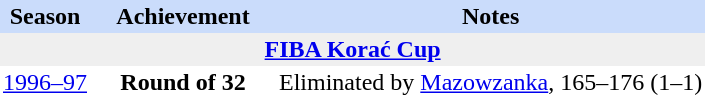<table class="toccolours" border="0" cellpadding="2" cellspacing="0" align="left" style="margin:0.5em;">
<tr bgcolor=#CADCFB>
<th>Season</th>
<th style="width:120px;">Achievement</th>
<th>Notes</th>
</tr>
<tr>
<th colspan="4" bgcolor=#EFEFEF><a href='#'>FIBA Korać Cup</a></th>
</tr>
<tr>
<td align="center"><a href='#'>1996–97</a></td>
<td align="center"><strong>Round of 32</strong></td>
<td align="left">Eliminated by <a href='#'>Mazowzanka</a>, 165–176 (1–1)</td>
</tr>
<tr>
</tr>
</table>
